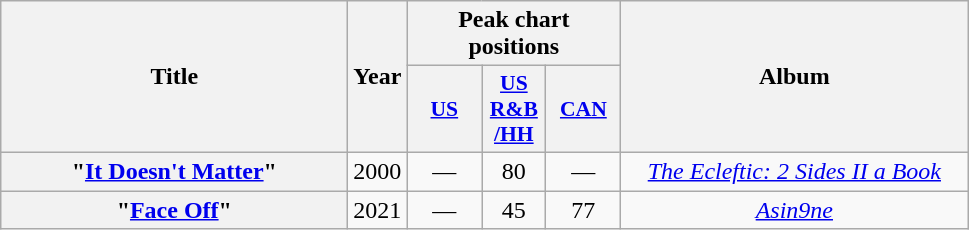<table class="wikitable plainrowheaders" style="text-align:center;">
<tr>
<th scope="col" rowspan="2" style="width:14em;">Title</th>
<th scope="col" rowspan="2" style="width:1em;">Year</th>
<th colspan="3" scope="col">Peak chart positions</th>
<th scope="col" rowspan="2" style="width:14em;">Album</th>
</tr>
<tr>
<th scope="col" style="width:3em;font-size:90%;"><a href='#'>US</a><br></th>
<th scope="col" style="width:2.5em;font-size:90%;"><a href='#'>US<br>R&B<br>/HH</a><br></th>
<th scope="col" style="width:3em;font-size:90%;"><a href='#'>CAN</a><br></th>
</tr>
<tr>
<th scope="row">"<a href='#'>It Doesn't Matter</a>"<br></th>
<td>2000</td>
<td>—</td>
<td>80</td>
<td>—</td>
<td><em><a href='#'>The Ecleftic: 2 Sides II a Book</a></em></td>
</tr>
<tr>
<th scope="row">"<a href='#'>Face Off</a>"<br></th>
<td>2021</td>
<td>—</td>
<td>45</td>
<td>77</td>
<td><em><a href='#'>Asin9ne</a></em></td>
</tr>
</table>
